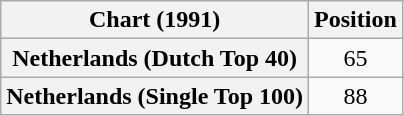<table class="wikitable sortable plainrowheaders" style="text-align:center">
<tr>
<th scope="col">Chart (1991)</th>
<th scope="col">Position</th>
</tr>
<tr>
<th scope="row">Netherlands (Dutch Top 40)</th>
<td>65</td>
</tr>
<tr>
<th scope="row">Netherlands (Single Top 100)</th>
<td>88</td>
</tr>
</table>
